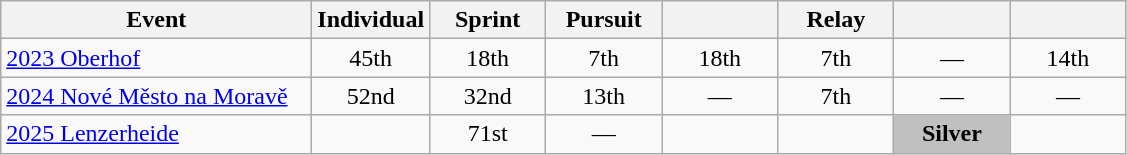<table class="wikitable" style="text-align: center;">
<tr ">
<th style="width:200px;">Event</th>
<th style="width:70px;">Individual</th>
<th style="width:70px;">Sprint</th>
<th style="width:70px;">Pursuit</th>
<th style="width:70px;"></th>
<th style="width:70px;">Relay</th>
<th style="width:70px;"></th>
<th style="width:70px;"></th>
</tr>
<tr>
<td align=left> <a href='#'>2023 Oberhof</a></td>
<td>45th</td>
<td>18th</td>
<td>7th</td>
<td>18th</td>
<td>7th</td>
<td>—</td>
<td>14th</td>
</tr>
<tr>
<td align="left"> <a href='#'>2024 Nové Město na Moravě</a></td>
<td>52nd</td>
<td>32nd</td>
<td>13th</td>
<td>—</td>
<td>7th</td>
<td>—</td>
<td>—</td>
</tr>
<tr>
<td align="left"> <a href='#'>2025 Lenzerheide</a></td>
<td></td>
<td>71st</td>
<td>—</td>
<td></td>
<td></td>
<td style="background:silver;"><strong>Silver</strong></td>
<td></td>
</tr>
</table>
